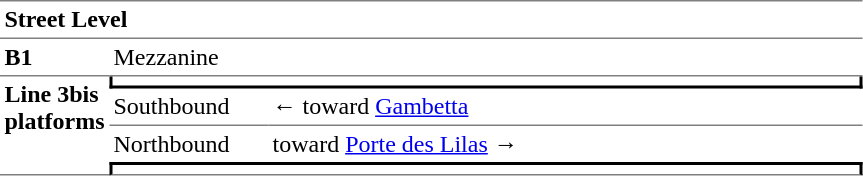<table cellspacing="0" cellpadding="3" border="0">
<tr>
<td colspan="3" style="border-bottom:solid 1px gray;border-top:solid 1px gray;" width="50" valign="top"><strong>Street Level</strong></td>
</tr>
<tr>
<td style="border-bottom:solid 1px gray;" width="50" valign="top"><strong>B1</strong></td>
<td colspan="2" style="border-bottom:solid 1px gray;" width="100" valign="top">Mezzanine</td>
</tr>
<tr>
<td rowspan="10" style="border-bottom:solid 1px gray;" width="50" valign="top"><strong>Line 3bis platforms</strong></td>
<td colspan="2" style="border-right:solid 2px black;border-left:solid 2px black;border-bottom:solid 2px black;text-align:center;"></td>
</tr>
<tr>
<td style="border-bottom:solid 1px gray;" width="100">Southbound</td>
<td style="border-bottom:solid 1px gray;" width="390">←   toward <a href='#'>Gambetta</a> </td>
</tr>
<tr>
<td>Northbound</td>
<td>   toward <a href='#'>Porte des Lilas</a>  →</td>
</tr>
<tr>
<td colspan="2" style="border-top:solid 2px black;border-right:solid 2px black;border-left:solid 2px black;border-bottom:solid 1px gray;text-align:center;"></td>
</tr>
</table>
